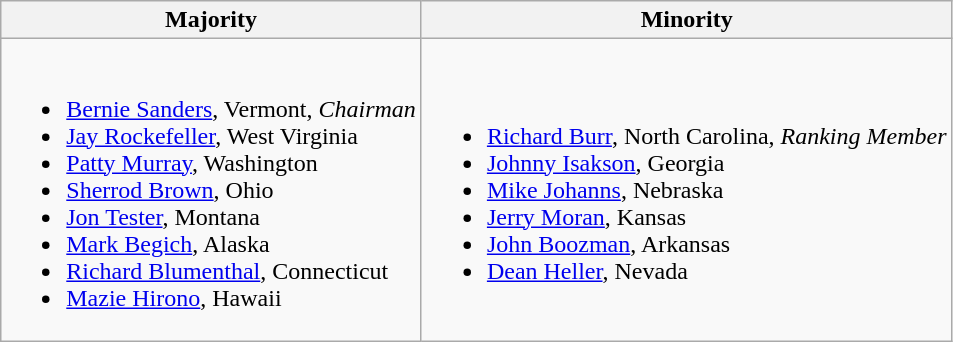<table class=wikitable>
<tr>
<th>Majority</th>
<th>Minority</th>
</tr>
<tr>
<td><br><ul><li><span><a href='#'>Bernie Sanders</a>, Vermont, <em>Chairman</em></span></li><li><a href='#'>Jay Rockefeller</a>, West Virginia</li><li><a href='#'>Patty Murray</a>, Washington</li><li><a href='#'>Sherrod Brown</a>, Ohio</li><li><a href='#'>Jon Tester</a>, Montana</li><li><a href='#'>Mark Begich</a>, Alaska</li><li><a href='#'>Richard Blumenthal</a>, Connecticut</li><li><a href='#'>Mazie Hirono</a>, Hawaii</li></ul></td>
<td><br><ul><li><a href='#'>Richard Burr</a>, North Carolina, <em>Ranking Member</em></li><li><a href='#'>Johnny Isakson</a>, Georgia</li><li><a href='#'>Mike Johanns</a>, Nebraska</li><li><a href='#'>Jerry Moran</a>, Kansas</li><li><a href='#'>John Boozman</a>, Arkansas</li><li><a href='#'>Dean Heller</a>, Nevada</li></ul></td>
</tr>
</table>
